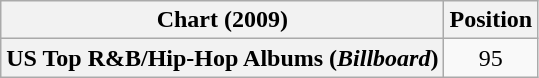<table class="wikitable plainrowheaders" style="text-align:center">
<tr>
<th scope="col">Chart (2009)</th>
<th scope="col">Position</th>
</tr>
<tr>
<th scope="row">US Top R&B/Hip-Hop Albums (<em>Billboard</em>)</th>
<td>95</td>
</tr>
</table>
